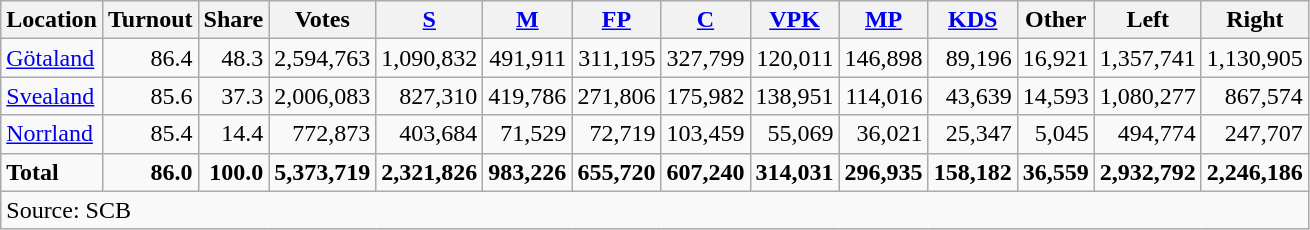<table class="wikitable sortable" style=text-align:right>
<tr>
<th>Location</th>
<th>Turnout</th>
<th>Share</th>
<th>Votes</th>
<th><a href='#'>S</a></th>
<th><a href='#'>M</a></th>
<th><a href='#'>FP</a></th>
<th><a href='#'>C</a></th>
<th><a href='#'>VPK</a></th>
<th><a href='#'>MP</a></th>
<th><a href='#'>KDS</a></th>
<th>Other</th>
<th>Left</th>
<th>Right</th>
</tr>
<tr>
<td align=left><a href='#'>Götaland</a></td>
<td>86.4</td>
<td>48.3</td>
<td>2,594,763</td>
<td>1,090,832</td>
<td>491,911</td>
<td>311,195</td>
<td>327,799</td>
<td>120,011</td>
<td>146,898</td>
<td>89,196</td>
<td>16,921</td>
<td>1,357,741</td>
<td>1,130,905</td>
</tr>
<tr>
<td align=left><a href='#'>Svealand</a></td>
<td>85.6</td>
<td>37.3</td>
<td>2,006,083</td>
<td>827,310</td>
<td>419,786</td>
<td>271,806</td>
<td>175,982</td>
<td>138,951</td>
<td>114,016</td>
<td>43,639</td>
<td>14,593</td>
<td>1,080,277</td>
<td>867,574</td>
</tr>
<tr>
<td align=left><a href='#'>Norrland</a></td>
<td>85.4</td>
<td>14.4</td>
<td>772,873</td>
<td>403,684</td>
<td>71,529</td>
<td>72,719</td>
<td>103,459</td>
<td>55,069</td>
<td>36,021</td>
<td>25,347</td>
<td>5,045</td>
<td>494,774</td>
<td>247,707</td>
</tr>
<tr>
<td align=left><strong>Total</strong></td>
<td><strong>86.0</strong></td>
<td><strong>100.0</strong></td>
<td><strong>5,373,719</strong></td>
<td><strong>2,321,826</strong></td>
<td><strong>983,226</strong></td>
<td><strong>655,720</strong></td>
<td><strong>607,240</strong></td>
<td><strong>314,031</strong></td>
<td><strong>296,935</strong></td>
<td><strong>158,182</strong></td>
<td><strong>36,559</strong></td>
<td><strong>2,932,792</strong></td>
<td><strong>2,246,186</strong></td>
</tr>
<tr>
<td align=left colspan=14>Source: SCB </td>
</tr>
</table>
